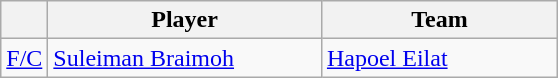<table class="wikitable">
<tr>
<th align="center"></th>
<th style="text-align:center;width:175px;">Player</th>
<th style="text-align:center;width:150px;">Team</th>
</tr>
<tr>
<td align=center><a href='#'>F/C</a></td>
<td> <a href='#'>Suleiman Braimoh</a></td>
<td><a href='#'>Hapoel Eilat</a></td>
</tr>
</table>
